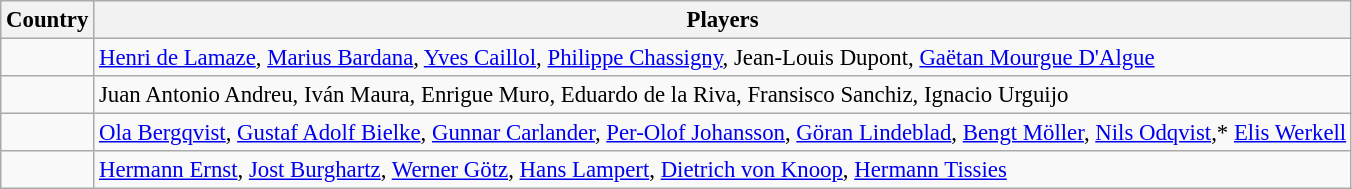<table class="wikitable" style="font-size:95%;">
<tr>
<th>Country</th>
<th>Players</th>
</tr>
<tr>
<td></td>
<td><a href='#'>Henri de Lamaze</a>, <a href='#'>Marius Bardana</a>, <a href='#'>Yves Caillol</a>, <a href='#'>Philippe Chassigny</a>, Jean-Louis Dupont, <a href='#'>Gaëtan Mourgue D'Algue</a></td>
</tr>
<tr>
<td></td>
<td>Juan Antonio Andreu, Iván Maura, Enrigue Muro, Eduardo de la Riva, Fransisco Sanchiz, Ignacio Urguijo</td>
</tr>
<tr>
<td></td>
<td><a href='#'>Ola Bergqvist</a>, <a href='#'>Gustaf Adolf Bielke</a>, <a href='#'>Gunnar Carlander</a>, <a href='#'>Per-Olof Johansson</a>, <a href='#'>Göran Lindeblad</a>, <a href='#'>Bengt Möller</a>, <a href='#'>Nils Odqvist</a>,* <a href='#'>Elis Werkell</a></td>
</tr>
<tr>
<td></td>
<td><a href='#'>Hermann Ernst</a>, <a href='#'>Jost Burghartz</a>, <a href='#'>Werner Götz</a>, <a href='#'>Hans Lampert</a>, <a href='#'>Dietrich von Knoop</a>, <a href='#'>Hermann Tissies</a></td>
</tr>
</table>
